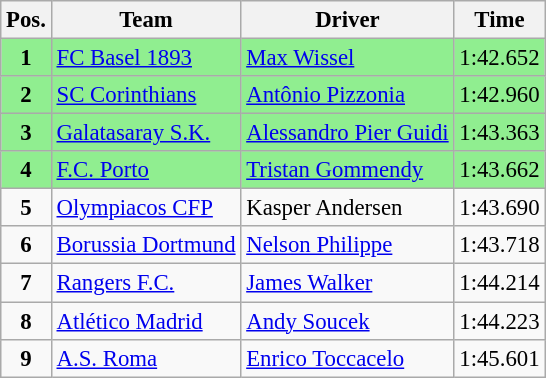<table class=wikitable style="font-size:95%">
<tr>
<th>Pos.</th>
<th>Team</th>
<th>Driver</th>
<th>Time</th>
</tr>
<tr style="background:lightgreen;">
<td align="center"><strong>1</strong></td>
<td> <a href='#'>FC Basel 1893</a></td>
<td> <a href='#'>Max Wissel</a></td>
<td>1:42.652</td>
</tr>
<tr style="background:lightgreen;">
<td align="center"><strong>2</strong></td>
<td> <a href='#'>SC Corinthians</a></td>
<td> <a href='#'>Antônio Pizzonia</a></td>
<td>1:42.960</td>
</tr>
<tr style="background:lightgreen;">
<td align="center"><strong>3</strong></td>
<td> <a href='#'>Galatasaray S.K.</a></td>
<td> <a href='#'>Alessandro Pier Guidi</a></td>
<td>1:43.363</td>
</tr>
<tr style="background:lightgreen;">
<td align="center"><strong>4</strong></td>
<td> <a href='#'>F.C. Porto</a></td>
<td> <a href='#'>Tristan Gommendy</a></td>
<td>1:43.662</td>
</tr>
<tr>
<td align="center"><strong>5</strong></td>
<td> <a href='#'>Olympiacos CFP</a></td>
<td> Kasper Andersen</td>
<td>1:43.690</td>
</tr>
<tr>
<td align="center"><strong>6</strong></td>
<td> <a href='#'>Borussia Dortmund</a></td>
<td> <a href='#'>Nelson Philippe</a></td>
<td>1:43.718</td>
</tr>
<tr>
<td align="center"><strong>7</strong></td>
<td> <a href='#'>Rangers F.C.</a></td>
<td> <a href='#'>James Walker</a></td>
<td>1:44.214</td>
</tr>
<tr>
<td align="center"><strong>8</strong></td>
<td> <a href='#'>Atlético Madrid</a></td>
<td> <a href='#'>Andy Soucek</a></td>
<td>1:44.223</td>
</tr>
<tr>
<td align="center"><strong>9</strong></td>
<td> <a href='#'>A.S. Roma</a></td>
<td> <a href='#'>Enrico Toccacelo</a></td>
<td>1:45.601</td>
</tr>
</table>
